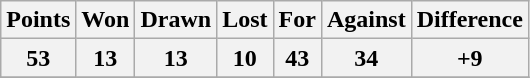<table class="wikitable">
<tr>
<th>Points</th>
<th>Won</th>
<th>Drawn</th>
<th>Lost</th>
<th>For</th>
<th>Against</th>
<th>Difference</th>
</tr>
<tr>
<th bgcolor="FFFFFF">53</th>
<th bgcolor="FFFFFF">13</th>
<th bgcolor="FFFFFF">13</th>
<th bgcolor="FFFFFF">10</th>
<th bgcolor="FFFFFF">43</th>
<th bgcolor="FFFFFF">34</th>
<th bgcolor="FFFFFF">+9</th>
</tr>
<tr>
</tr>
</table>
